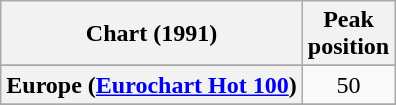<table class="wikitable sortable plainrowheaders" style="text-align:center">
<tr>
<th>Chart (1991)</th>
<th>Peak<br>position</th>
</tr>
<tr>
</tr>
<tr>
</tr>
<tr>
</tr>
<tr>
</tr>
<tr>
<th scope="row">Europe (<a href='#'>Eurochart Hot 100</a>)</th>
<td>50</td>
</tr>
<tr>
</tr>
<tr>
</tr>
<tr>
</tr>
<tr>
</tr>
<tr>
</tr>
<tr>
</tr>
<tr>
</tr>
</table>
